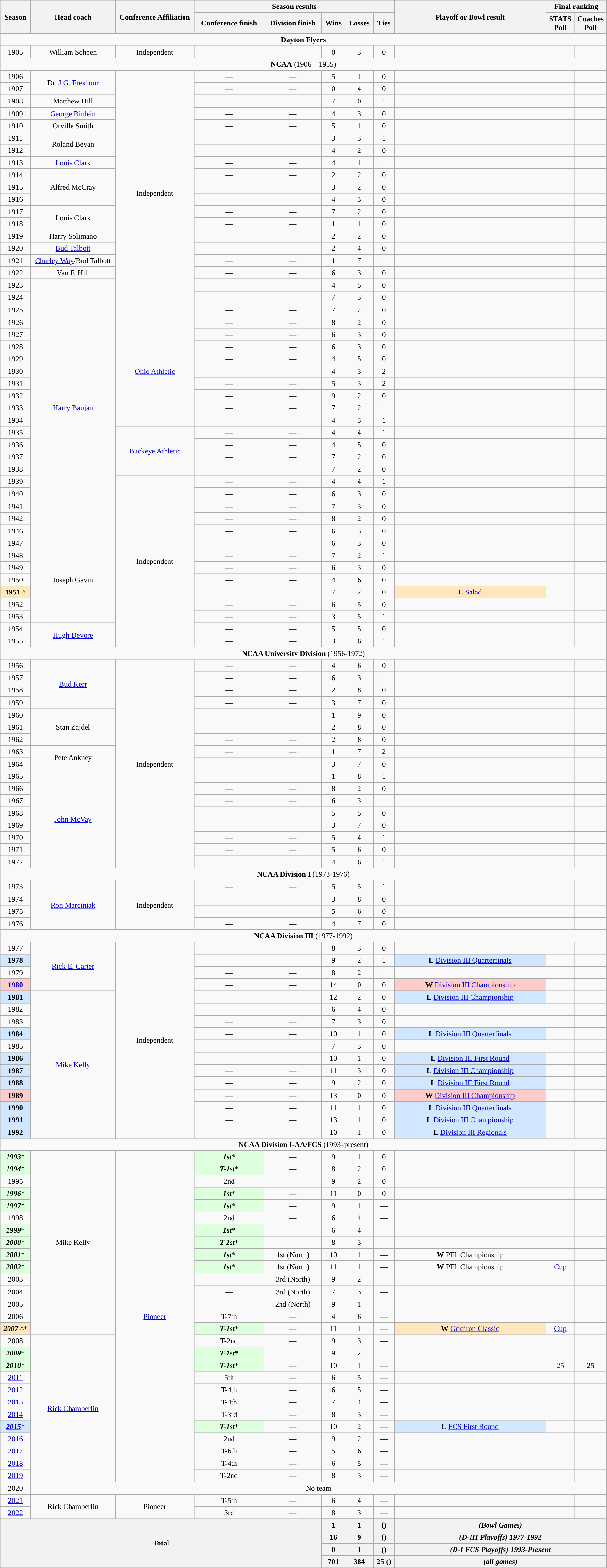<table class="wikitable" style="font-size: 95%; width:98%; text-align:center;">
<tr>
<th rowspan="2" style="width:5%;">Season</th>
<th rowspan="2" style="width:14%;">Head coach</th>
<th rowspan="2" style="width:13%;">Conference Affiliation</th>
<th colspan="5">Season results</th>
<th rowspan="2" style="width:25%;">Playoff or Bowl result</th>
<th colspan="2" style="width:10%;">Final ranking</th>
</tr>
<tr>
<th>Conference finish</th>
<th>Division finish</th>
<th>Wins</th>
<th>Losses</th>
<th>Ties</th>
<th>STATS Poll</th>
<th>Coaches Poll</th>
</tr>
<tr>
<td colspan="11"><strong>Dayton Flyers</strong></td>
</tr>
<tr>
<td>1905</td>
<td>William Schoen</td>
<td>Independent</td>
<td>—</td>
<td>—</td>
<td>0</td>
<td>3</td>
<td>0</td>
<td></td>
<td></td>
<td></td>
</tr>
<tr>
<td colspan="11"><strong>NCAA</strong> (1906 – 1955)</td>
</tr>
<tr>
<td>1906</td>
<td rowspan="2">Dr. <a href='#'>J.G. Freshour</a></td>
<td rowspan ="20">Independent</td>
<td>—</td>
<td>—</td>
<td>5</td>
<td>1</td>
<td>0</td>
<td></td>
<td></td>
<td></td>
</tr>
<tr>
<td>1907</td>
<td>—</td>
<td>—</td>
<td>0</td>
<td>4</td>
<td>0</td>
<td></td>
<td></td>
<td></td>
</tr>
<tr>
<td>1908</td>
<td>Matthew Hill</td>
<td>—</td>
<td>—</td>
<td>7</td>
<td>0</td>
<td>1</td>
<td></td>
<td></td>
<td></td>
</tr>
<tr>
<td>1909</td>
<td><a href='#'>George Binlein</a></td>
<td>—</td>
<td>—</td>
<td>4</td>
<td>3</td>
<td>0</td>
<td></td>
<td></td>
<td></td>
</tr>
<tr>
<td>1910</td>
<td>Orville Smith</td>
<td>—</td>
<td>—</td>
<td>5</td>
<td>1</td>
<td>0</td>
<td></td>
<td></td>
<td></td>
</tr>
<tr>
<td>1911</td>
<td rowspan="2">Roland Bevan</td>
<td>—</td>
<td>—</td>
<td>3</td>
<td>3</td>
<td>1</td>
<td></td>
<td></td>
<td></td>
</tr>
<tr>
<td>1912</td>
<td>—</td>
<td>—</td>
<td>4</td>
<td>2</td>
<td>0</td>
<td></td>
<td></td>
<td></td>
</tr>
<tr>
<td>1913</td>
<td><a href='#'>Louis Clark</a></td>
<td>—</td>
<td>—</td>
<td>4</td>
<td>1</td>
<td>1</td>
<td></td>
<td></td>
<td></td>
</tr>
<tr>
<td>1914</td>
<td rowspan="3">Alfred McCray</td>
<td>—</td>
<td>—</td>
<td>2</td>
<td>2</td>
<td>0</td>
<td></td>
<td></td>
<td></td>
</tr>
<tr>
<td>1915</td>
<td>—</td>
<td>—</td>
<td>3</td>
<td>2</td>
<td>0</td>
<td></td>
<td></td>
<td></td>
</tr>
<tr>
<td>1916</td>
<td>—</td>
<td>—</td>
<td>4</td>
<td>3</td>
<td>0</td>
<td></td>
<td></td>
<td></td>
</tr>
<tr>
<td>1917</td>
<td rowspan="2">Louis Clark</td>
<td>—</td>
<td>—</td>
<td>7</td>
<td>2</td>
<td>0</td>
<td></td>
<td></td>
<td></td>
</tr>
<tr>
<td>1918</td>
<td>—</td>
<td>—</td>
<td>1</td>
<td>1</td>
<td>0</td>
<td></td>
<td></td>
<td></td>
</tr>
<tr>
<td>1919</td>
<td>Harry Solimano</td>
<td>—</td>
<td>—</td>
<td>2</td>
<td>2</td>
<td>0</td>
<td></td>
<td></td>
<td></td>
</tr>
<tr>
<td>1920</td>
<td><a href='#'>Bud Talbott</a></td>
<td>—</td>
<td>—</td>
<td>2</td>
<td>4</td>
<td>0</td>
<td></td>
<td></td>
<td></td>
</tr>
<tr>
<td>1921</td>
<td><a href='#'>Charley Way</a>/Bud Talbott</td>
<td>—</td>
<td>—</td>
<td>1</td>
<td>7</td>
<td>1</td>
<td></td>
<td></td>
<td></td>
</tr>
<tr>
<td>1922</td>
<td>Van F. Hill</td>
<td>—</td>
<td>—</td>
<td>6</td>
<td>3</td>
<td>0</td>
<td></td>
<td></td>
<td></td>
</tr>
<tr>
<td>1923</td>
<td rowspan="21"><a href='#'>Harry Baujan</a></td>
<td>—</td>
<td>—</td>
<td>4</td>
<td>5</td>
<td>0</td>
<td></td>
<td></td>
<td></td>
</tr>
<tr>
<td>1924</td>
<td>—</td>
<td>—</td>
<td>7</td>
<td>3</td>
<td>0</td>
<td></td>
<td></td>
<td></td>
</tr>
<tr>
<td>1925</td>
<td>—</td>
<td>—</td>
<td>7</td>
<td>2</td>
<td>0</td>
<td></td>
<td></td>
<td></td>
</tr>
<tr>
<td>1926</td>
<td rowspan="9"><a href='#'>Ohio Athletic</a></td>
<td>—</td>
<td>—</td>
<td>8</td>
<td>2</td>
<td>0</td>
<td></td>
<td></td>
<td></td>
</tr>
<tr>
<td>1927</td>
<td>—</td>
<td>—</td>
<td>6</td>
<td>3</td>
<td>0</td>
<td></td>
<td></td>
<td></td>
</tr>
<tr>
<td>1928</td>
<td>—</td>
<td>—</td>
<td>6</td>
<td>3</td>
<td>0</td>
<td></td>
<td></td>
<td></td>
</tr>
<tr>
<td>1929</td>
<td>—</td>
<td>—</td>
<td>4</td>
<td>5</td>
<td>0</td>
<td></td>
<td></td>
<td></td>
</tr>
<tr>
<td>1930</td>
<td>—</td>
<td>—</td>
<td>4</td>
<td>3</td>
<td>2</td>
<td></td>
<td></td>
<td></td>
</tr>
<tr>
<td>1931</td>
<td>—</td>
<td>—</td>
<td>5</td>
<td>3</td>
<td>2</td>
<td></td>
<td></td>
<td></td>
</tr>
<tr>
<td>1932</td>
<td>—</td>
<td>—</td>
<td>9</td>
<td>2</td>
<td>0</td>
<td></td>
<td></td>
<td></td>
</tr>
<tr>
<td>1933</td>
<td>—</td>
<td>—</td>
<td>7</td>
<td>2</td>
<td>1</td>
<td></td>
<td></td>
<td></td>
</tr>
<tr>
<td>1934</td>
<td>—</td>
<td>—</td>
<td>4</td>
<td>3</td>
<td>1</td>
<td></td>
<td></td>
<td></td>
</tr>
<tr>
<td>1935</td>
<td rowspan="4"><a href='#'>Buckeye Athletic</a></td>
<td>—</td>
<td>—</td>
<td>4</td>
<td>4</td>
<td>1</td>
<td></td>
<td></td>
<td></td>
</tr>
<tr>
<td>1936</td>
<td>—</td>
<td>—</td>
<td>4</td>
<td>5</td>
<td>0</td>
<td></td>
<td></td>
<td></td>
</tr>
<tr>
<td>1937</td>
<td>—</td>
<td>—</td>
<td>7</td>
<td>2</td>
<td>0</td>
<td></td>
<td></td>
<td></td>
</tr>
<tr>
<td>1938</td>
<td>—</td>
<td>—</td>
<td>7</td>
<td>2</td>
<td>0</td>
<td></td>
<td></td>
<td></td>
</tr>
<tr>
<td>1939</td>
<td rowspan="14">Independent</td>
<td>—</td>
<td>—</td>
<td>4</td>
<td>4</td>
<td>1</td>
<td></td>
<td></td>
<td></td>
</tr>
<tr>
<td>1940</td>
<td>—</td>
<td>—</td>
<td>6</td>
<td>3</td>
<td>0</td>
<td></td>
<td></td>
<td></td>
</tr>
<tr>
<td>1941</td>
<td>—</td>
<td>—</td>
<td>7</td>
<td>3</td>
<td>0</td>
<td></td>
<td></td>
<td></td>
</tr>
<tr>
<td>1942</td>
<td>—</td>
<td>—</td>
<td>8</td>
<td>2</td>
<td>0</td>
<td></td>
<td></td>
<td></td>
</tr>
<tr>
<td>1946</td>
<td>—</td>
<td>—</td>
<td>6</td>
<td>3</td>
<td>0</td>
<td></td>
<td></td>
<td></td>
</tr>
<tr>
<td>1947</td>
<td rowspan="7">Joseph Gavin</td>
<td>—</td>
<td>—</td>
<td>6</td>
<td>3</td>
<td>0</td>
<td></td>
<td></td>
<td></td>
</tr>
<tr>
<td>1948</td>
<td>—</td>
<td>—</td>
<td>7</td>
<td>2</td>
<td>1</td>
<td></td>
<td></td>
<td></td>
</tr>
<tr>
<td>1949</td>
<td>—</td>
<td>—</td>
<td>6</td>
<td>3</td>
<td>0</td>
<td></td>
<td></td>
<td></td>
</tr>
<tr>
<td>1950</td>
<td>—</td>
<td>—</td>
<td>4</td>
<td>6</td>
<td>0</td>
<td></td>
<td></td>
<td></td>
</tr>
<tr>
<td bgcolor="#FFE6BD"><strong>1951</strong> ^</td>
<td>—</td>
<td>—</td>
<td>7</td>
<td>2</td>
<td>0</td>
<td bgcolor="#FFE6BD"><strong>L</strong> <a href='#'>Salad</a></td>
<td></td>
<td></td>
</tr>
<tr>
<td>1952</td>
<td>—</td>
<td>—</td>
<td>6</td>
<td>5</td>
<td>0</td>
<td></td>
<td></td>
<td></td>
</tr>
<tr>
<td>1953</td>
<td>—</td>
<td>—</td>
<td>3</td>
<td>5</td>
<td>1</td>
<td></td>
<td></td>
<td></td>
</tr>
<tr>
<td>1954</td>
<td rowspan="2"><a href='#'>Hugh Devore</a></td>
<td>—</td>
<td>—</td>
<td>5</td>
<td>5</td>
<td>0</td>
<td></td>
<td></td>
<td></td>
</tr>
<tr>
<td>1955</td>
<td>—</td>
<td>—</td>
<td>3</td>
<td>6</td>
<td>1</td>
<td></td>
<td></td>
<td></td>
</tr>
<tr>
<td colspan="11"><strong>NCAA University Division</strong> (1956-1972)</td>
</tr>
<tr>
<td>1956</td>
<td rowspan="4"><a href='#'>Bud Kerr</a></td>
<td rowspan="17">Independent</td>
<td>—</td>
<td>—</td>
<td>4</td>
<td>6</td>
<td>0</td>
<td></td>
<td></td>
<td></td>
</tr>
<tr>
<td>1957</td>
<td>—</td>
<td>—</td>
<td>6</td>
<td>3</td>
<td>1</td>
<td></td>
<td></td>
<td></td>
</tr>
<tr>
<td>1958</td>
<td>—</td>
<td>—</td>
<td>2</td>
<td>8</td>
<td>0</td>
<td></td>
<td></td>
<td></td>
</tr>
<tr>
<td>1959</td>
<td>—</td>
<td>—</td>
<td>3</td>
<td>7</td>
<td>0</td>
<td></td>
<td></td>
<td></td>
</tr>
<tr>
<td>1960</td>
<td rowspan="3">Stan Zajdel</td>
<td>—</td>
<td>—</td>
<td>1</td>
<td>9</td>
<td>0</td>
<td></td>
<td></td>
<td></td>
</tr>
<tr>
<td>1961</td>
<td>—</td>
<td>—</td>
<td>2</td>
<td>8</td>
<td>0</td>
<td></td>
<td></td>
<td></td>
</tr>
<tr>
<td>1962</td>
<td>—</td>
<td>—</td>
<td>2</td>
<td>8</td>
<td>0</td>
<td></td>
<td></td>
<td></td>
</tr>
<tr>
<td>1963</td>
<td rowspan="2">Pete Ankney</td>
<td>—</td>
<td>—</td>
<td>1</td>
<td>7</td>
<td>2</td>
<td></td>
<td></td>
<td></td>
</tr>
<tr>
<td>1964</td>
<td>—</td>
<td>—</td>
<td>3</td>
<td>7</td>
<td>0</td>
<td></td>
<td></td>
<td></td>
</tr>
<tr>
<td>1965</td>
<td rowspan="8"><a href='#'>John McVay</a></td>
<td>—</td>
<td>—</td>
<td>1</td>
<td>8</td>
<td>1</td>
<td></td>
<td></td>
<td></td>
</tr>
<tr>
<td>1966</td>
<td>—</td>
<td>—</td>
<td>8</td>
<td>2</td>
<td>0</td>
<td></td>
<td></td>
<td></td>
</tr>
<tr>
<td>1967</td>
<td>—</td>
<td>—</td>
<td>6</td>
<td>3</td>
<td>1</td>
<td></td>
<td></td>
<td></td>
</tr>
<tr>
<td>1968</td>
<td>—</td>
<td>—</td>
<td>5</td>
<td>5</td>
<td>0</td>
<td></td>
<td></td>
<td></td>
</tr>
<tr>
<td>1969</td>
<td>—</td>
<td>—</td>
<td>3</td>
<td>7</td>
<td>0</td>
<td></td>
<td></td>
<td></td>
</tr>
<tr>
<td>1970</td>
<td>—</td>
<td>—</td>
<td>5</td>
<td>4</td>
<td>1</td>
<td></td>
<td></td>
<td></td>
</tr>
<tr>
<td>1971</td>
<td>—</td>
<td>—</td>
<td>5</td>
<td>6</td>
<td>0</td>
<td></td>
<td></td>
<td></td>
</tr>
<tr>
<td>1972</td>
<td>—</td>
<td>—</td>
<td>4</td>
<td>6</td>
<td>1</td>
<td></td>
<td></td>
<td></td>
</tr>
<tr>
<td colspan="11"><strong>NCAA Division I</strong> (1973-1976)</td>
</tr>
<tr>
<td>1973</td>
<td rowspan="4"><a href='#'>Ron Marciniak</a></td>
<td rowspan="4">Independent</td>
<td>—</td>
<td>—</td>
<td>5</td>
<td>5</td>
<td>1</td>
<td></td>
<td></td>
<td></td>
</tr>
<tr>
<td>1974</td>
<td>—</td>
<td>—</td>
<td>3</td>
<td>8</td>
<td>0</td>
<td></td>
<td></td>
<td></td>
</tr>
<tr>
<td>1975</td>
<td>—</td>
<td>—</td>
<td>5</td>
<td>6</td>
<td>0</td>
<td></td>
<td></td>
<td></td>
</tr>
<tr>
<td>1976</td>
<td>—</td>
<td>—</td>
<td>4</td>
<td>7</td>
<td>0</td>
<td></td>
<td></td>
<td></td>
</tr>
<tr>
<td colspan="11"><strong>NCAA Division III</strong> (1977-1992)</td>
</tr>
<tr>
<td>1977</td>
<td rowspan="4"><a href='#'>Rick E. Carter</a></td>
<td rowspan="16">Independent</td>
<td>—</td>
<td>—</td>
<td>8</td>
<td>3</td>
<td>0</td>
<td></td>
<td></td>
<td></td>
</tr>
<tr>
<td bgcolor="#D0E7FF"><strong>1978</strong></td>
<td>—</td>
<td>—</td>
<td>9</td>
<td>2</td>
<td>1</td>
<td bgcolor="#D0E7FF"><strong>L</strong> <a href='#'>Division III Quarterfinals</a></td>
<td></td>
<td></td>
</tr>
<tr>
<td>1979</td>
<td>—</td>
<td>—</td>
<td>8</td>
<td>2</td>
<td>1</td>
<td></td>
<td></td>
<td></td>
</tr>
<tr>
<td bgcolor="#FFCCCC"><strong><a href='#'>1980</a></strong></td>
<td>—</td>
<td>—</td>
<td>14</td>
<td>0</td>
<td>0</td>
<td bgcolor="#FFCCCC"><strong>W</strong> <a href='#'>Division III Championship</a></td>
<td></td>
<td></td>
</tr>
<tr>
<td bgcolor="#D0E7FF"><strong>1981</strong></td>
<td rowspan="12"><a href='#'>Mike Kelly</a></td>
<td>—</td>
<td>—</td>
<td>12</td>
<td>2</td>
<td>0</td>
<td bgcolor="#D0E7FF"><strong>L</strong> <a href='#'>Division III Championship</a></td>
<td></td>
<td></td>
</tr>
<tr>
<td>1982</td>
<td>—</td>
<td>—</td>
<td>6</td>
<td>4</td>
<td>0</td>
<td></td>
<td></td>
<td></td>
</tr>
<tr>
<td>1983</td>
<td>—</td>
<td>—</td>
<td>7</td>
<td>3</td>
<td>0</td>
<td></td>
<td></td>
<td></td>
</tr>
<tr>
<td bgcolor="#D0E7FF"><strong>1984</strong></td>
<td>—</td>
<td>—</td>
<td>10</td>
<td>1</td>
<td>0</td>
<td bgcolor="#D0E7FF"><strong>L</strong> <a href='#'>Division III Quarterfinals</a></td>
<td></td>
<td></td>
</tr>
<tr>
<td>1985</td>
<td>—</td>
<td>—</td>
<td>7</td>
<td>3</td>
<td>0</td>
<td></td>
<td></td>
<td></td>
</tr>
<tr>
<td bgcolor="#D0E7FF"><strong>1986</strong></td>
<td>—</td>
<td>—</td>
<td>10</td>
<td>1</td>
<td>0</td>
<td bgcolor="#D0E7FF"><strong>L</strong> <a href='#'>Division III First Round</a></td>
<td></td>
<td></td>
</tr>
<tr>
<td bgcolor="#D0E7FF"><strong>1987</strong></td>
<td>—</td>
<td>—</td>
<td>11</td>
<td>3</td>
<td>0</td>
<td bgcolor="#D0E7FF"><strong>L</strong> <a href='#'>Division III Championship</a></td>
<td></td>
<td></td>
</tr>
<tr>
<td bgcolor="#D0E7FF"><strong>1988</strong></td>
<td>—</td>
<td>—</td>
<td>9</td>
<td>2</td>
<td>0</td>
<td bgcolor="#D0E7FF"><strong>L</strong> <a href='#'>Division III First Round</a></td>
<td></td>
<td></td>
</tr>
<tr>
<td bgcolor="#FFCCCC"><strong>1989</strong></td>
<td>—</td>
<td>—</td>
<td>13</td>
<td>0</td>
<td>0</td>
<td bgcolor="#FFCCCC"><strong>W</strong> <a href='#'>Division III Championship</a></td>
<td></td>
<td></td>
</tr>
<tr>
<td bgcolor="#D0E7FF"><strong>1990</strong></td>
<td>—</td>
<td>—</td>
<td>11</td>
<td>1</td>
<td>0</td>
<td bgcolor="#D0E7FF"><strong>L</strong> <a href='#'>Division III Quarterfinals</a></td>
<td></td>
<td></td>
</tr>
<tr>
<td bgcolor="#D0E7FF"><strong>1991</strong></td>
<td>—</td>
<td>—</td>
<td>13</td>
<td>1</td>
<td>0</td>
<td bgcolor="#D0E7FF"><strong>L</strong> <a href='#'>Division III Championship</a></td>
<td></td>
<td></td>
</tr>
<tr>
<td bgcolor="#D0E7FF"><strong>1992</strong></td>
<td>—</td>
<td>—</td>
<td>10</td>
<td>1</td>
<td>0</td>
<td bgcolor="#D0E7FF"><strong>L</strong> <a href='#'>Division III Regionals</a></td>
<td></td>
<td></td>
</tr>
<tr>
<td colspan="11"><strong>NCAA Division I-AA/FCS</strong> (1993–present)</td>
</tr>
<tr>
<td bgcolor="#DDFFDD"><strong><em>1993</em></strong>*</td>
<td rowspan="15">Mike Kelly</td>
<td rowspan="27"><a href='#'>Pioneer</a></td>
<td bgcolor="#DDFFDD"><strong><em>1st</em></strong>*</td>
<td>—</td>
<td>9</td>
<td>1</td>
<td>0</td>
<td></td>
<td></td>
<td></td>
</tr>
<tr>
<td bgcolor="#DDFFDD"><strong><em>1994</em></strong>*</td>
<td bgcolor="#DDFFDD"><strong><em>T-1st</em></strong>*</td>
<td>—</td>
<td>8</td>
<td>2</td>
<td>0</td>
<td></td>
<td></td>
<td></td>
</tr>
<tr>
<td>1995</td>
<td>2nd</td>
<td>—</td>
<td>9</td>
<td>2</td>
<td>0</td>
<td></td>
<td></td>
<td></td>
</tr>
<tr>
<td bgcolor="#DDFFDD"><strong><em>1996</em></strong>*</td>
<td bgcolor="#DDFFDD"><strong><em>1st</em></strong>*</td>
<td>—</td>
<td>11</td>
<td>0</td>
<td>0</td>
<td></td>
<td></td>
<td></td>
</tr>
<tr>
<td bgcolor="#DDFFDD"><strong><em>1997</em></strong>*</td>
<td bgcolor="#DDFFDD"><strong><em>1st</em></strong>*</td>
<td>—</td>
<td>9</td>
<td>1</td>
<td>—</td>
<td></td>
<td></td>
<td></td>
</tr>
<tr>
<td>1998</td>
<td>2nd</td>
<td>—</td>
<td>6</td>
<td>4</td>
<td>—</td>
<td></td>
<td></td>
<td></td>
</tr>
<tr>
<td bgcolor="#DDFFDD"><strong><em>1999</em></strong>*</td>
<td bgcolor="#DDFFDD"><strong><em>1st</em></strong>*</td>
<td>—</td>
<td>6</td>
<td>4</td>
<td>—</td>
<td></td>
<td></td>
<td></td>
</tr>
<tr>
<td bgcolor="#DDFFDD"><strong><em>2000</em></strong>*</td>
<td bgcolor="#DDFFDD"><strong><em>T-1st</em></strong>*</td>
<td>—</td>
<td>8</td>
<td>3</td>
<td>—</td>
<td></td>
<td></td>
<td></td>
</tr>
<tr>
<td bgcolor="#DDFFDD"><strong><em>2001</em></strong>*</td>
<td bgcolor="#DDFFDD"><strong><em>1st</em></strong>*</td>
<td>1st (North)</td>
<td>10</td>
<td>1</td>
<td>—</td>
<td><strong>W</strong> PFL Championship</td>
<td></td>
<td></td>
</tr>
<tr>
<td bgcolor="#DDFFDD"><strong><em>2002</em></strong>*</td>
<td bgcolor="#DDFFDD"><strong><em>1st</em></strong>*</td>
<td>1st (North)</td>
<td>11</td>
<td>1</td>
<td>—</td>
<td><strong>W</strong> PFL Championship</td>
<td><a href='#'>Cup</a></td>
<td></td>
</tr>
<tr>
<td>2003</td>
<td>—</td>
<td>3rd (North)</td>
<td>9</td>
<td>2</td>
<td>—</td>
<td></td>
<td></td>
<td></td>
</tr>
<tr>
<td>2004</td>
<td>—</td>
<td>3rd (North)</td>
<td>7</td>
<td>3</td>
<td>—</td>
<td></td>
<td></td>
<td></td>
</tr>
<tr>
<td>2005</td>
<td>—</td>
<td>2nd (North)</td>
<td>9</td>
<td>1</td>
<td>—</td>
<td></td>
<td></td>
<td></td>
</tr>
<tr>
<td>2006</td>
<td>T-7th</td>
<td>—</td>
<td>4</td>
<td>6</td>
<td>—</td>
<td></td>
<td></td>
<td></td>
</tr>
<tr>
<td bgcolor="#FFE6BD"><strong><em>2007</em></strong> ^*</td>
<td bgcolor="#DDFFDD"><strong><em>T-1st</em></strong>*</td>
<td>—</td>
<td>11</td>
<td>1</td>
<td>—</td>
<td bgcolor="#FFE6BD"><strong>W</strong> <a href='#'>Gridiron Classic</a></td>
<td><a href='#'>Cup</a></td>
<td></td>
</tr>
<tr>
<td>2008</td>
<td rowspan="12"><a href='#'>Rick Chamberlin</a></td>
<td>T-2nd</td>
<td>—</td>
<td>9</td>
<td>3</td>
<td>—</td>
<td></td>
<td></td>
<td></td>
</tr>
<tr>
<td bgcolor="#DDFFDD"><strong><em>2009</em></strong>*</td>
<td bgcolor="#DDFFDD"><strong><em>T-1st</em></strong>*</td>
<td>—</td>
<td>9</td>
<td>2</td>
<td>—</td>
<td></td>
<td></td>
<td></td>
</tr>
<tr>
<td bgcolor="#DDFFDD"><strong><em>2010</em></strong>*</td>
<td bgcolor="#DDFFDD"><strong><em>T-1st</em></strong>*</td>
<td>—</td>
<td>10</td>
<td>1</td>
<td>—</td>
<td></td>
<td>25</td>
<td>25</td>
</tr>
<tr>
<td><a href='#'>2011</a></td>
<td>5th</td>
<td>—</td>
<td>6</td>
<td>5</td>
<td>—</td>
<td></td>
<td></td>
<td></td>
</tr>
<tr>
<td><a href='#'>2012</a></td>
<td>T-4th</td>
<td>—</td>
<td>6</td>
<td>5</td>
<td>—</td>
<td></td>
<td></td>
<td></td>
</tr>
<tr>
<td><a href='#'>2013</a></td>
<td>T-4th</td>
<td>—</td>
<td>7</td>
<td>4</td>
<td>—</td>
<td></td>
<td></td>
<td></td>
</tr>
<tr>
<td><a href='#'>2014</a></td>
<td>T-3rd</td>
<td>—</td>
<td>8</td>
<td>3</td>
<td>—</td>
<td></td>
<td></td>
<td></td>
</tr>
<tr>
<td bgcolor="#D0E7FF"><strong><em><a href='#'>2015</a></em></strong>*</td>
<td bgcolor="#DDFFDD"><strong><em>T-1st</em></strong>*</td>
<td>—</td>
<td>10</td>
<td>2</td>
<td>—</td>
<td bgcolor="#D0E7FF"><strong>L</strong> <a href='#'>FCS First Round</a></td>
<td></td>
<td></td>
</tr>
<tr>
<td><a href='#'>2016</a></td>
<td>2nd</td>
<td>—</td>
<td>9</td>
<td>2</td>
<td>—</td>
<td></td>
<td></td>
<td></td>
</tr>
<tr>
<td><a href='#'>2017</a></td>
<td>T-6th</td>
<td>—</td>
<td>5</td>
<td>6</td>
<td>—</td>
<td></td>
<td></td>
<td></td>
</tr>
<tr>
<td><a href='#'>2018</a></td>
<td>T-4th</td>
<td>—</td>
<td>6</td>
<td>5</td>
<td>—</td>
<td></td>
<td></td>
<td></td>
</tr>
<tr>
<td><a href='#'>2019</a></td>
<td>T-2nd</td>
<td>—</td>
<td>8</td>
<td>3</td>
<td>—</td>
<td></td>
<td></td>
<td></td>
</tr>
<tr>
<td>2020</td>
<td colspan=10>No team</td>
</tr>
<tr>
<td><a href='#'>2021</a></td>
<td rowspan="2">Rick Chamberlin</td>
<td rowspan="2">Pioneer</td>
<td>T-5th</td>
<td>—</td>
<td>6</td>
<td>4</td>
<td>—</td>
<td></td>
<td></td>
<td></td>
</tr>
<tr>
<td><a href='#'>2022</a></td>
<td>3rd</td>
<td>—</td>
<td>8</td>
<td>3</td>
<td>—</td>
<td></td>
<td></td>
<td></td>
</tr>
<tr>
<th rowspan="5" colspan="5">Total</th>
</tr>
<tr>
<th>1</th>
<th>1</th>
<th>()</th>
<th colspan="3"><em>(Bowl Games)</em></th>
</tr>
<tr>
<th>16</th>
<th>9</th>
<th>()</th>
<th colspan="3"><em>(D-III Playoffs)</em> <em>1977-1992</em></th>
</tr>
<tr>
<th>0</th>
<th>1</th>
<th>()</th>
<th colspan="3"><em>(D-I FCS Playoffs)</em> <em>1993-Present</em></th>
</tr>
<tr>
<th>701</th>
<th>384</th>
<th>25 ()</th>
<th colspan="3"><em>(all games)</em> </th>
</tr>
</table>
